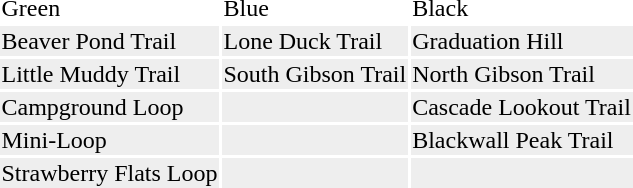<table ->
<tr>
<td>Green</td>
<td>Blue</td>
<td>Black</td>
</tr>
<tr style="background:#eee; color:black;">
<td>Beaver Pond Trail</td>
<td>Lone Duck Trail</td>
<td>Graduation Hill</td>
</tr>
<tr style="background:#eee; color:black;">
<td>Little Muddy Trail</td>
<td>South Gibson Trail</td>
<td>North Gibson Trail</td>
</tr>
<tr style="background:#eee; color:black;">
<td>Campground Loop</td>
<td></td>
<td>Cascade Lookout Trail</td>
</tr>
<tr style="background:#eee; color:black;">
<td>Mini-Loop</td>
<td></td>
<td>Blackwall Peak Trail</td>
</tr>
<tr style="background:#eee; color:black;">
<td>Strawberry Flats Loop</td>
<td></td>
<td></td>
</tr>
</table>
